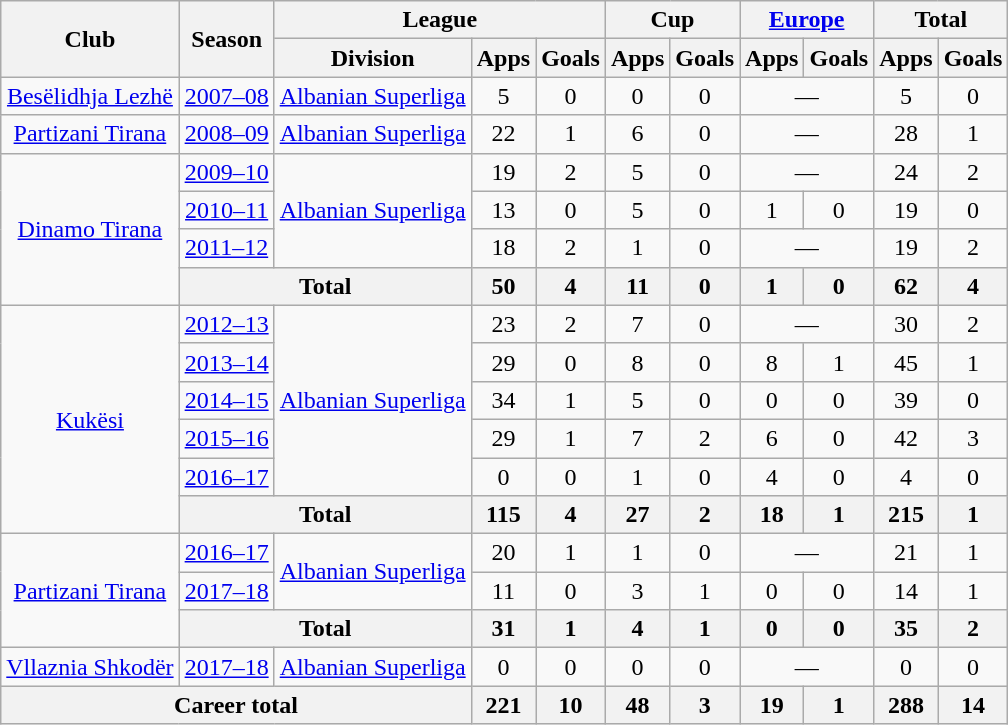<table class="wikitable" style="text-align: center;">
<tr>
<th rowspan="2">Club</th>
<th rowspan="2">Season</th>
<th colspan="3">League</th>
<th colspan="2">Cup</th>
<th colspan="2"><a href='#'>Europe</a></th>
<th colspan="2">Total</th>
</tr>
<tr>
<th>Division</th>
<th>Apps</th>
<th>Goals</th>
<th>Apps</th>
<th>Goals</th>
<th>Apps</th>
<th>Goals</th>
<th>Apps</th>
<th>Goals</th>
</tr>
<tr>
<td rowspan="1"><a href='#'>Besëlidhja Lezhë</a></td>
<td><a href='#'>2007–08</a></td>
<td rowspan="1"><a href='#'>Albanian Superliga</a></td>
<td>5</td>
<td>0</td>
<td>0</td>
<td>0</td>
<td colspan="2">—</td>
<td>5</td>
<td>0</td>
</tr>
<tr>
<td rowspan="1"><a href='#'>Partizani Tirana</a></td>
<td><a href='#'>2008–09</a></td>
<td rowspan="1"><a href='#'>Albanian Superliga</a></td>
<td>22</td>
<td>1</td>
<td>6</td>
<td>0</td>
<td colspan="2">—</td>
<td>28</td>
<td>1</td>
</tr>
<tr>
<td rowspan="4"><a href='#'>Dinamo Tirana</a></td>
<td><a href='#'>2009–10</a></td>
<td rowspan="3"><a href='#'>Albanian Superliga</a></td>
<td>19</td>
<td>2</td>
<td>5</td>
<td>0</td>
<td colspan="2">—</td>
<td>24</td>
<td>2</td>
</tr>
<tr>
<td><a href='#'>2010–11</a></td>
<td>13</td>
<td>0</td>
<td>5</td>
<td>0</td>
<td>1</td>
<td>0</td>
<td>19</td>
<td>0</td>
</tr>
<tr>
<td><a href='#'>2011–12</a></td>
<td>18</td>
<td>2</td>
<td>1</td>
<td>0</td>
<td colspan="2">—</td>
<td>19</td>
<td>2</td>
</tr>
<tr>
<th colspan="2">Total</th>
<th>50</th>
<th>4</th>
<th>11</th>
<th>0</th>
<th>1</th>
<th>0</th>
<th>62</th>
<th>4</th>
</tr>
<tr>
<td rowspan="6"><a href='#'>Kukësi</a></td>
<td><a href='#'>2012–13</a></td>
<td rowspan="5"><a href='#'>Albanian Superliga</a></td>
<td>23</td>
<td>2</td>
<td>7</td>
<td>0</td>
<td colspan="2">—</td>
<td>30</td>
<td>2</td>
</tr>
<tr>
<td><a href='#'>2013–14</a></td>
<td>29</td>
<td>0</td>
<td>8</td>
<td>0</td>
<td>8</td>
<td>1</td>
<td>45</td>
<td>1</td>
</tr>
<tr>
<td><a href='#'>2014–15</a></td>
<td>34</td>
<td>1</td>
<td>5</td>
<td>0</td>
<td>0</td>
<td>0</td>
<td>39</td>
<td>0</td>
</tr>
<tr>
<td><a href='#'>2015–16</a></td>
<td>29</td>
<td>1</td>
<td>7</td>
<td>2</td>
<td>6</td>
<td>0</td>
<td>42</td>
<td>3</td>
</tr>
<tr>
<td><a href='#'>2016–17</a></td>
<td>0</td>
<td>0</td>
<td>1</td>
<td>0</td>
<td>4</td>
<td>0</td>
<td>4</td>
<td>0</td>
</tr>
<tr>
<th colspan="2">Total</th>
<th>115</th>
<th>4</th>
<th>27</th>
<th>2</th>
<th>18</th>
<th>1</th>
<th>215</th>
<th>1</th>
</tr>
<tr>
<td rowspan="3"><a href='#'>Partizani Tirana</a></td>
<td><a href='#'>2016–17</a></td>
<td rowspan="2"><a href='#'>Albanian Superliga</a></td>
<td>20</td>
<td>1</td>
<td>1</td>
<td>0</td>
<td colspan="2">—</td>
<td>21</td>
<td>1</td>
</tr>
<tr>
<td><a href='#'>2017–18</a></td>
<td>11</td>
<td>0</td>
<td>3</td>
<td>1</td>
<td>0</td>
<td>0</td>
<td>14</td>
<td>1</td>
</tr>
<tr>
<th colspan="2">Total</th>
<th>31</th>
<th>1</th>
<th>4</th>
<th>1</th>
<th>0</th>
<th>0</th>
<th>35</th>
<th>2</th>
</tr>
<tr>
<td rowspan="1"><a href='#'>Vllaznia Shkodër</a></td>
<td><a href='#'>2017–18</a></td>
<td rowspan="1"><a href='#'>Albanian Superliga</a></td>
<td>0</td>
<td>0</td>
<td>0</td>
<td>0</td>
<td colspan="2">—</td>
<td>0</td>
<td>0</td>
</tr>
<tr>
<th colspan="3">Career total</th>
<th>221</th>
<th>10</th>
<th>48</th>
<th>3</th>
<th>19</th>
<th>1</th>
<th>288</th>
<th>14</th>
</tr>
</table>
